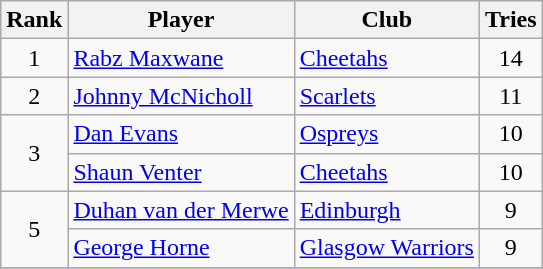<table class="wikitable" style="text-align:center">
<tr>
<th>Rank</th>
<th>Player</th>
<th>Club</th>
<th>Tries</th>
</tr>
<tr>
<td>1</td>
<td align=left> <a href='#'>Rabz Maxwane</a></td>
<td align=left> <a href='#'>Cheetahs</a></td>
<td>14</td>
</tr>
<tr>
<td>2</td>
<td align=left> <a href='#'>Johnny McNicholl</a></td>
<td align=left> <a href='#'>Scarlets</a></td>
<td>11</td>
</tr>
<tr>
<td rowspan=2>3</td>
<td align=left> <a href='#'>Dan Evans</a></td>
<td align=left> <a href='#'>Ospreys</a></td>
<td>10</td>
</tr>
<tr>
<td align=left> <a href='#'>Shaun Venter</a></td>
<td align=left> <a href='#'>Cheetahs</a></td>
<td>10</td>
</tr>
<tr>
<td rowspan=2>5</td>
<td align=left> <a href='#'>Duhan van der Merwe</a></td>
<td align=left> <a href='#'>Edinburgh</a></td>
<td>9</td>
</tr>
<tr>
<td align=left> <a href='#'>George Horne</a></td>
<td align=left> <a href='#'>Glasgow Warriors</a></td>
<td>9</td>
</tr>
<tr>
</tr>
</table>
